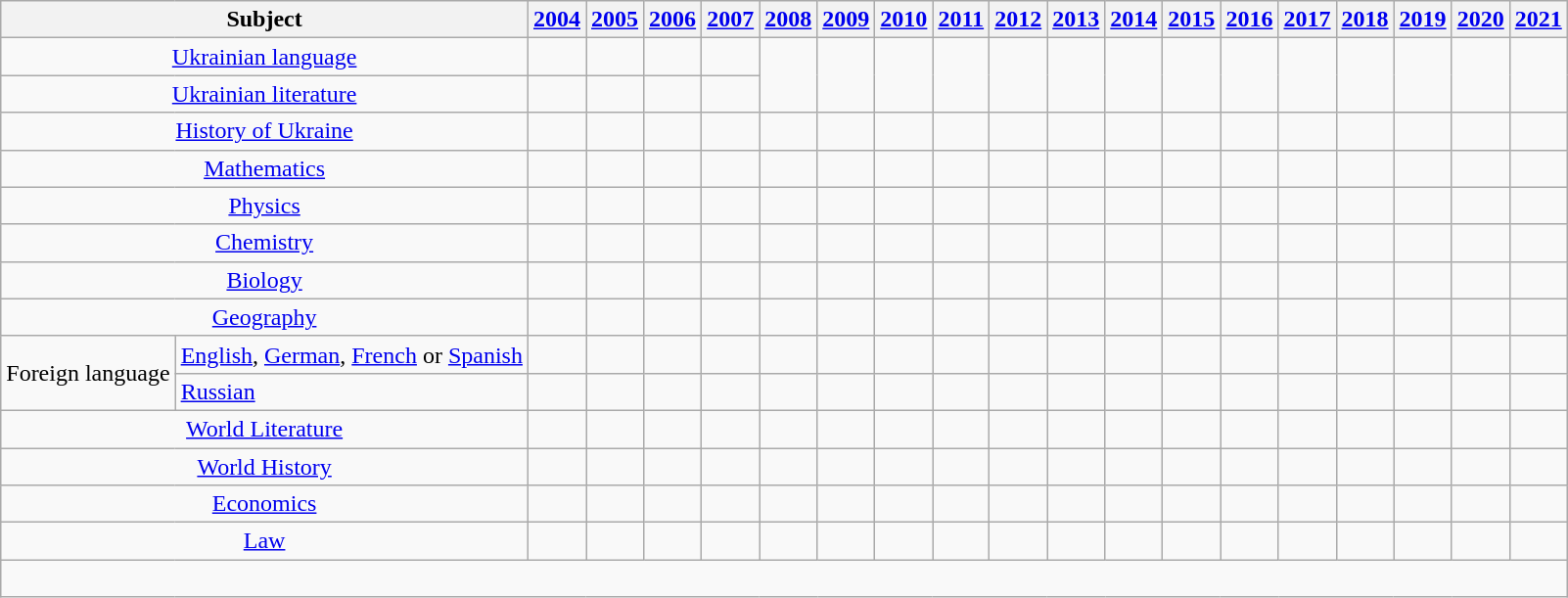<table class="wikitable standard" align="center">
<tr>
<th colspan="2" align="center" width="150px"><strong>Subject</strong></th>
<th align="center"><a href='#'>2004</a></th>
<th><a href='#'>2005</a></th>
<th><a href='#'>2006</a></th>
<th><a href='#'>2007</a></th>
<th><a href='#'>2008</a></th>
<th><a href='#'>2009</a></th>
<th><a href='#'>2010</a></th>
<th><a href='#'>2011</a></th>
<th><a href='#'>2012</a></th>
<th><a href='#'>2013</a></th>
<th><a href='#'>2014</a></th>
<th><a href='#'>2015</a></th>
<th><a href='#'>2016</a></th>
<th><a href='#'>2017</a></th>
<th><a href='#'>2018</a></th>
<th><a href='#'>2019</a></th>
<th><a href='#'>2020</a></th>
<th><a href='#'>2021</a></th>
</tr>
<tr ---->
<td colspan="2" align="center"><a href='#'>Ukrainian language</a></td>
<td align="center"></td>
<td align="center"></td>
<td align="center"></td>
<td align="center" align="center"></td>
<td rowspan="2" align="center"></td>
<td rowspan="2" align="center"></td>
<td rowspan="2" align="center"></td>
<td rowspan="2" align="center"></td>
<td rowspan="2" align="center"></td>
<td rowspan="2" align="center"></td>
<td rowspan="2" align="center"></td>
<td rowspan="2" align="center"></td>
<td rowspan="2" align="center"></td>
<td rowspan="2" align="center"></td>
<td rowspan="2" align="center"></td>
<td rowspan="2" align="center"></td>
<td rowspan="2" align="center"></td>
<td rowspan="2" align="center"></td>
</tr>
<tr ---->
<td colspan="2" align="center"><a href='#'>Ukrainian literature</a></td>
<td align="center"></td>
<td align="center"></td>
<td align="center"></td>
<td align="center"></td>
</tr>
<tr ---->
<td colspan="2" align="center"><a href='#'>History of Ukraine</a></td>
<td align="center"></td>
<td align="center"></td>
<td align="center"></td>
<td align="center"></td>
<td align="center"></td>
<td align="center"></td>
<td align="center"></td>
<td align="center"></td>
<td align="center"></td>
<td align="center"></td>
<td align="center"></td>
<td align="center"></td>
<td align="center"></td>
<td align="center"></td>
<td align="center"></td>
<td align="center"></td>
<td align="center"></td>
<td align="center"></td>
</tr>
<tr ---->
<td colspan="2" align="center"><a href='#'>Mathematics</a></td>
<td align="center"></td>
<td align="center"></td>
<td align="center"></td>
<td align="center"></td>
<td align="center"></td>
<td align="center"></td>
<td align="center"></td>
<td align="center"></td>
<td align="center"></td>
<td align="center"></td>
<td align="center"></td>
<td align="center"></td>
<td align="center"></td>
<td align="center"></td>
<td align="center"></td>
<td align="center"></td>
<td align="center"></td>
<td align="center"></td>
</tr>
<tr ---->
<td colspan="2" align="center"><a href='#'>Physics</a></td>
<td align="center"></td>
<td align="center"></td>
<td align="center"></td>
<td align="center"></td>
<td align="center"></td>
<td align="center"></td>
<td align="center"></td>
<td align="center"></td>
<td align="center"></td>
<td align="center"></td>
<td align="center"></td>
<td align="center"></td>
<td align="center"></td>
<td align="center"></td>
<td align="center"></td>
<td align="center"></td>
<td align="center"></td>
<td align="center"></td>
</tr>
<tr ---->
<td colspan="2" align="center"><a href='#'>Chemistry</a></td>
<td align="center"></td>
<td align="center"></td>
<td align="center"></td>
<td align="center"></td>
<td align="center"></td>
<td align="center"></td>
<td align="center"></td>
<td align="center"></td>
<td align="center"></td>
<td align="center"></td>
<td align="center"></td>
<td align="center"></td>
<td align="center"></td>
<td align="center"></td>
<td align="center"></td>
<td align="center"></td>
<td align="center"></td>
<td align="center"></td>
</tr>
<tr ---->
<td colspan="2" align="center"><a href='#'>Biology</a></td>
<td align="center"></td>
<td align="center"></td>
<td align="center"></td>
<td align="center"></td>
<td align="center"></td>
<td align="center"></td>
<td align="center"></td>
<td align="center"></td>
<td align="center"></td>
<td align="center"></td>
<td align="center"></td>
<td align="center"></td>
<td align="center"></td>
<td align="center"></td>
<td align="center"></td>
<td align="center"></td>
<td align="center"></td>
<td align="center"></td>
</tr>
<tr ---->
<td colspan="2" align="center"><a href='#'>Geography</a></td>
<td align="center"></td>
<td align="center"></td>
<td align="center"></td>
<td align="center"></td>
<td align="center"></td>
<td align="center"></td>
<td align="center"></td>
<td align="center"></td>
<td align="center"></td>
<td align="center"></td>
<td align="center"></td>
<td align="center"></td>
<td align="center"></td>
<td align="center"></td>
<td align="center"></td>
<td align="center"></td>
<td align="center"></td>
<td align="center"></td>
</tr>
<tr ---->
<td rowspan="2" align="center">Foreign language</td>
<td><a href='#'>English</a>, <a href='#'>German</a>, <a href='#'>French</a> or <a href='#'>Spanish</a></td>
<td align="center"></td>
<td align="center"></td>
<td align="center"></td>
<td align="center"></td>
<td align="center"></td>
<td align="center"></td>
<td align="center"></td>
<td align="center"></td>
<td align="center"></td>
<td align="center"></td>
<td align="center"></td>
<td align="center"></td>
<td align="center"></td>
<td align="center"></td>
<td align="center"></td>
<td align="center"></td>
<td align="center"></td>
<td align="center"></td>
</tr>
<tr ---->
<td><a href='#'>Russian</a></td>
<td align="center"></td>
<td align="center"></td>
<td align="center"></td>
<td align="center"></td>
<td align="center"></td>
<td align="center"></td>
<td align="center"></td>
<td align="center"></td>
<td align="center"></td>
<td align="center"></td>
<td align="center"></td>
<td align="center"></td>
<td align="center"></td>
<td align="center"></td>
<td align="center"></td>
<td align="center"></td>
<td align="center"></td>
<td align="center"></td>
</tr>
<tr ---->
<td colspan="2" align="center"><a href='#'>World Literature</a></td>
<td align="center"></td>
<td align="center"></td>
<td align="center"></td>
<td align="center"></td>
<td align="center"></td>
<td align="center"></td>
<td align="center"></td>
<td align="center"></td>
<td align="center"></td>
<td align="center"></td>
<td align="center"></td>
<td align="center"></td>
<td align="center"></td>
<td align="center"></td>
<td align="center"></td>
<td align="center"></td>
<td align="center"></td>
<td align="center"></td>
</tr>
<tr ---->
<td colspan="2" align="center"><a href='#'>World History</a></td>
<td align="center"></td>
<td align="center"></td>
<td align="center"></td>
<td align="center"></td>
<td align="center"></td>
<td align="center"></td>
<td align="center"></td>
<td align="center"></td>
<td align="center"></td>
<td align="center"></td>
<td align="center"></td>
<td align="center"></td>
<td align="center"></td>
<td align="center"></td>
<td align="center"></td>
<td align="center"></td>
<td align="center"></td>
<td align="center"></td>
</tr>
<tr ---->
<td colspan="2" align="center"><a href='#'>Economics</a></td>
<td align="center"></td>
<td align="center"></td>
<td align="center"></td>
<td align="center"></td>
<td align="center"></td>
<td align="center"></td>
<td align="center"></td>
<td align="center"></td>
<td align="center"></td>
<td align="center"></td>
<td align="center"></td>
<td align="center"></td>
<td align="center"></td>
<td align="center"></td>
<td align="center"></td>
<td align="center"></td>
<td align="center"></td>
<td align="center"></td>
</tr>
<tr ---->
<td colspan="2" align="center"><a href='#'>Law</a></td>
<td align="center"></td>
<td align="center"></td>
<td align="center"></td>
<td align="center"></td>
<td align="center"></td>
<td align="center"></td>
<td align="center"></td>
<td align="center"></td>
<td align="center"></td>
<td align="center"></td>
<td align="center"></td>
<td align="center"></td>
<td align="center"></td>
<td align="center"></td>
<td align="center"></td>
<td align="center"></td>
<td align="center"></td>
<td align="center"></td>
</tr>
<tr>
<td colspan="20" rowspan="1" align="center" style="color: grey;"><br></td>
</tr>
</table>
